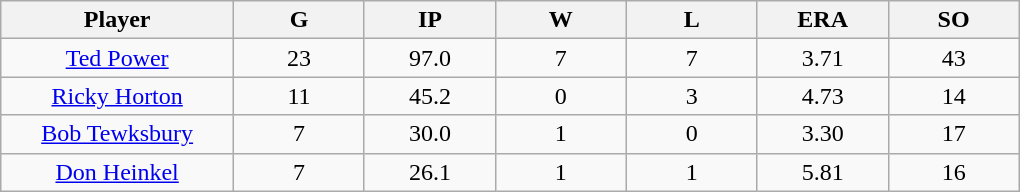<table class="wikitable sortable">
<tr>
<th bgcolor="#DDDDFF" width="16%">Player</th>
<th bgcolor="#DDDDFF" width="9%">G</th>
<th bgcolor="#DDDDFF" width="9%">IP</th>
<th bgcolor="#DDDDFF" width="9%">W</th>
<th bgcolor="#DDDDFF" width="9%">L</th>
<th bgcolor="#DDDDFF" width="9%">ERA</th>
<th bgcolor="#DDDDFF" width="9%">SO</th>
</tr>
<tr align="center">
<td><a href='#'>Ted Power</a></td>
<td>23</td>
<td>97.0</td>
<td>7</td>
<td>7</td>
<td>3.71</td>
<td>43</td>
</tr>
<tr align="center">
<td><a href='#'>Ricky Horton</a></td>
<td>11</td>
<td>45.2</td>
<td>0</td>
<td>3</td>
<td>4.73</td>
<td>14</td>
</tr>
<tr align="center">
<td><a href='#'>Bob Tewksbury</a></td>
<td>7</td>
<td>30.0</td>
<td>1</td>
<td>0</td>
<td>3.30</td>
<td>17</td>
</tr>
<tr align="center">
<td><a href='#'>Don Heinkel</a></td>
<td>7</td>
<td>26.1</td>
<td>1</td>
<td>1</td>
<td>5.81</td>
<td>16</td>
</tr>
</table>
